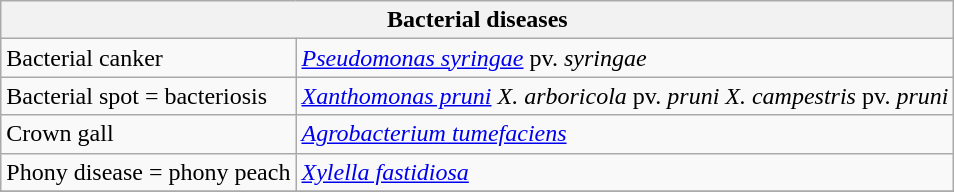<table class="wikitable" style="clear">
<tr>
<th colspan=2><strong>Bacterial diseases</strong><br></th>
</tr>
<tr>
<td>Bacterial canker</td>
<td><em><a href='#'>Pseudomonas syringae</a></em> pv. <em>syringae</em></td>
</tr>
<tr>
<td>Bacterial spot = bacteriosis</td>
<td><em><a href='#'>Xanthomonas pruni</a></em>  <em>X. arboricola</em> pv. <em>pruni</em>  <em>X. campestris</em> pv. <em>pruni</em></td>
</tr>
<tr>
<td>Crown gall</td>
<td><em><a href='#'>Agrobacterium tumefaciens</a></em></td>
</tr>
<tr>
<td>Phony disease = phony peach</td>
<td><em><a href='#'>Xylella fastidiosa</a></em></td>
</tr>
<tr>
</tr>
</table>
